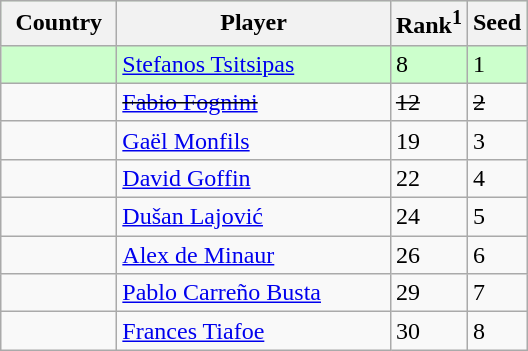<table class=wikitable>
<tr style="background:#cfc;">
<th width="70">Country</th>
<th width="175">Player</th>
<th>Rank<sup>1</sup></th>
<th>Seed</th>
</tr>
<tr style="background:#cfc;">
<td></td>
<td><a href='#'>Stefanos Tsitsipas</a></td>
<td>8</td>
<td>1</td>
</tr>
<tr>
<td></td>
<td><s><a href='#'>Fabio Fognini</a></s></td>
<td><s>12</s></td>
<td><s>2</s></td>
</tr>
<tr>
<td></td>
<td><a href='#'>Gaël Monfils</a></td>
<td>19</td>
<td>3</td>
</tr>
<tr>
<td></td>
<td><a href='#'>David Goffin</a></td>
<td>22</td>
<td>4</td>
</tr>
<tr>
<td></td>
<td><a href='#'>Dušan Lajović</a></td>
<td>24</td>
<td>5</td>
</tr>
<tr>
<td></td>
<td><a href='#'>Alex de Minaur</a></td>
<td>26</td>
<td>6</td>
</tr>
<tr>
<td></td>
<td><a href='#'>Pablo Carreño Busta</a></td>
<td>29</td>
<td>7</td>
</tr>
<tr>
<td></td>
<td><a href='#'>Frances Tiafoe</a></td>
<td>30</td>
<td>8</td>
</tr>
</table>
